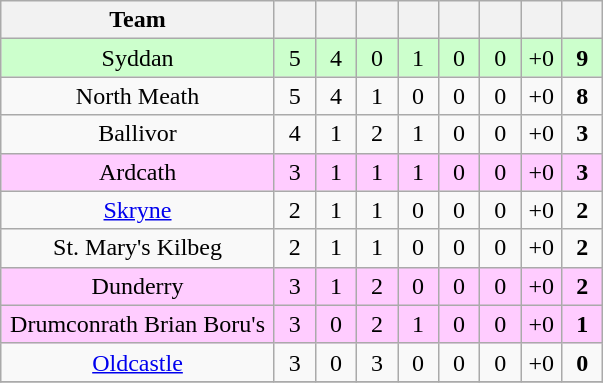<table class="wikitable" style="text-align:center">
<tr>
<th style="width:175px;">Team</th>
<th width="20"></th>
<th width="20"></th>
<th width="20"></th>
<th width="20"></th>
<th width="20"></th>
<th width="20"></th>
<th width="20"></th>
<th width="20"></th>
</tr>
<tr style="background:#cfc;">
<td>Syddan</td>
<td>5</td>
<td>4</td>
<td>0</td>
<td>1</td>
<td>0</td>
<td>0</td>
<td>+0</td>
<td><strong>9</strong></td>
</tr>
<tr>
<td>North Meath</td>
<td>5</td>
<td>4</td>
<td>1</td>
<td>0</td>
<td>0</td>
<td>0</td>
<td>+0</td>
<td><strong>8</strong></td>
</tr>
<tr>
<td>Ballivor</td>
<td>4</td>
<td>1</td>
<td>2</td>
<td>1</td>
<td>0</td>
<td>0</td>
<td>+0</td>
<td><strong>3</strong></td>
</tr>
<tr style="background:#fcf;">
<td>Ardcath</td>
<td>3</td>
<td>1</td>
<td>1</td>
<td>1</td>
<td>0</td>
<td>0</td>
<td>+0</td>
<td><strong>3</strong></td>
</tr>
<tr>
<td><a href='#'>Skryne</a></td>
<td>2</td>
<td>1</td>
<td>1</td>
<td>0</td>
<td>0</td>
<td>0</td>
<td>+0</td>
<td><strong>2</strong></td>
</tr>
<tr>
<td>St. Mary's Kilbeg</td>
<td>2</td>
<td>1</td>
<td>1</td>
<td>0</td>
<td>0</td>
<td>0</td>
<td>+0</td>
<td><strong>2</strong></td>
</tr>
<tr style="background:#fcf;">
<td>Dunderry</td>
<td>3</td>
<td>1</td>
<td>2</td>
<td>0</td>
<td>0</td>
<td>0</td>
<td>+0</td>
<td><strong>2</strong></td>
</tr>
<tr style="background:#fcf;">
<td>Drumconrath Brian Boru's</td>
<td>3</td>
<td>0</td>
<td>2</td>
<td>1</td>
<td>0</td>
<td>0</td>
<td>+0</td>
<td><strong>1</strong></td>
</tr>
<tr>
<td><a href='#'>Oldcastle</a></td>
<td>3</td>
<td>0</td>
<td>3</td>
<td>0</td>
<td>0</td>
<td>0</td>
<td>+0</td>
<td><strong>0</strong></td>
</tr>
<tr>
</tr>
</table>
